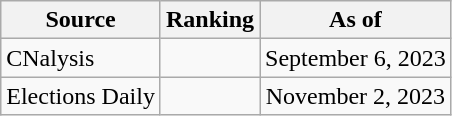<table class="wikitable" style="text-align:center">
<tr>
<th>Source</th>
<th>Ranking</th>
<th>As of</th>
</tr>
<tr>
<td align=left>CNalysis</td>
<td></td>
<td>September 6, 2023</td>
</tr>
<tr>
<td align=left>Elections Daily</td>
<td></td>
<td>November 2, 2023</td>
</tr>
</table>
